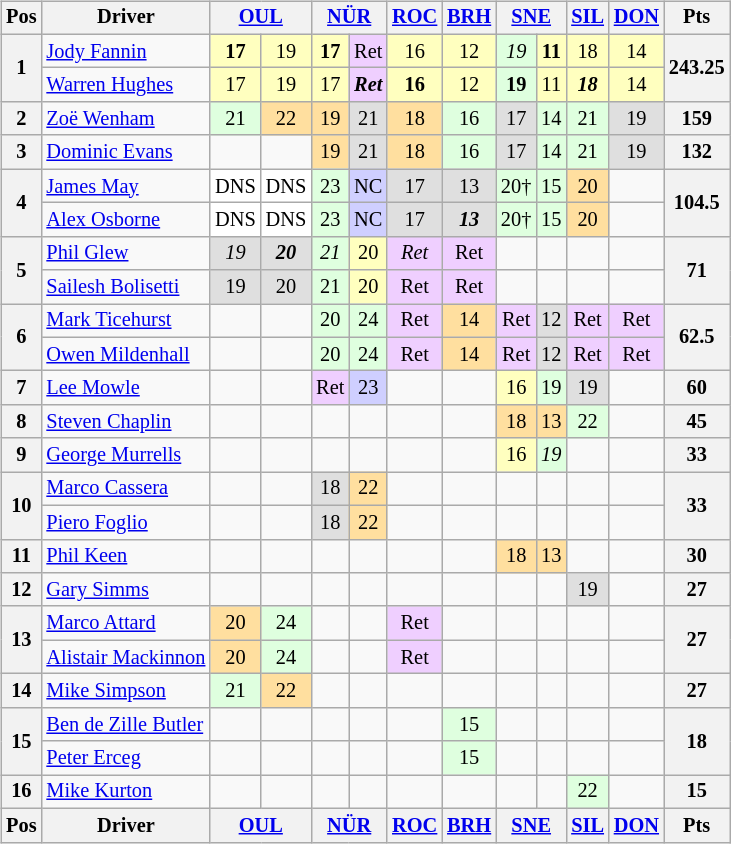<table>
<tr>
<td><br><table class="wikitable" style="font-size: 85%; text-align: center;">
<tr valign="top">
<th valign="middle">Pos</th>
<th valign="middle">Driver</th>
<th colspan=2><a href='#'>OUL</a></th>
<th colspan=2><a href='#'>NÜR</a></th>
<th><a href='#'>ROC</a></th>
<th><a href='#'>BRH</a></th>
<th colspan=2><a href='#'>SNE</a></th>
<th><a href='#'>SIL</a></th>
<th><a href='#'>DON</a></th>
<th valign="middle">Pts</th>
</tr>
<tr>
<th rowspan=2>1</th>
<td align=left> <a href='#'>Jody Fannin</a></td>
<td style="background:#FFFFBF;"><strong>17</strong></td>
<td style="background:#FFFFBF;">19</td>
<td style="background:#FFFFBF;"><strong>17</strong></td>
<td style="background:#EFCFFF;">Ret</td>
<td style="background:#FFFFBF;">16</td>
<td style="background:#FFFFBF;">12</td>
<td style="background:#DFFFDF;"><em>19</em></td>
<td style="background:#FFFFBF;"><strong>11</strong></td>
<td style="background:#FFFFBF;">18</td>
<td style="background:#FFFFBF;">14</td>
<th rowspan=2>243.25</th>
</tr>
<tr>
<td align=left> <a href='#'>Warren Hughes</a></td>
<td style="background:#FFFFBF;">17</td>
<td style="background:#FFFFBF;">19</td>
<td style="background:#FFFFBF;">17</td>
<td style="background:#EFCFFF;"><strong><em>Ret</em></strong></td>
<td style="background:#FFFFBF;"><strong>16</strong></td>
<td style="background:#FFFFBF;">12</td>
<td style="background:#DFFFDF;"><strong>19</strong></td>
<td style="background:#FFFFBF;">11</td>
<td style="background:#FFFFBF;"><strong><em>18</em></strong></td>
<td style="background:#FFFFBF;">14</td>
</tr>
<tr>
<th>2</th>
<td align=left> <a href='#'>Zoë Wenham</a></td>
<td style="background:#DFFFDF;">21</td>
<td style="background:#FFDF9F;">22</td>
<td style="background:#FFDF9F;">19</td>
<td style="background:#DFDFDF;">21</td>
<td style="background:#FFDF9F;">18</td>
<td style="background:#DFFFDF;">16</td>
<td style="background:#DFDFDF;">17</td>
<td style="background:#DFFFDF;">14</td>
<td style="background:#DFFFDF;">21</td>
<td style="background:#DFDFDF;">19</td>
<th>159</th>
</tr>
<tr>
<th>3</th>
<td align=left> <a href='#'>Dominic Evans</a></td>
<td></td>
<td></td>
<td style="background:#FFDF9F;">19</td>
<td style="background:#DFDFDF;">21</td>
<td style="background:#FFDF9F;">18</td>
<td style="background:#DFFFDF;">16</td>
<td style="background:#DFDFDF;">17</td>
<td style="background:#DFFFDF;">14</td>
<td style="background:#DFFFDF;">21</td>
<td style="background:#DFDFDF;">19</td>
<th>132</th>
</tr>
<tr>
<th rowspan=2>4</th>
<td align=left> <a href='#'>James May</a></td>
<td style="background:#FFFFFF;">DNS</td>
<td style="background:#FFFFFF;">DNS</td>
<td style="background:#DFFFDF;">23</td>
<td style="background:#CFCFFF;">NC</td>
<td style="background:#DFDFDF;">17</td>
<td style="background:#DFDFDF;">13</td>
<td style="background:#DFFFDF;">20†</td>
<td style="background:#DFFFDF;">15</td>
<td style="background:#FFDF9F;">20</td>
<td></td>
<th rowspan=2>104.5</th>
</tr>
<tr>
<td align=left> <a href='#'>Alex Osborne</a></td>
<td style="background:#FFFFFF;">DNS</td>
<td style="background:#FFFFFF;">DNS</td>
<td style="background:#DFFFDF;">23</td>
<td style="background:#CFCFFF;">NC</td>
<td style="background:#DFDFDF;">17</td>
<td style="background:#DFDFDF;"><strong><em>13</em></strong></td>
<td style="background:#DFFFDF;">20†</td>
<td style="background:#DFFFDF;">15</td>
<td style="background:#FFDF9F;">20</td>
<td></td>
</tr>
<tr>
<th rowspan=2>5</th>
<td align=left> <a href='#'>Phil Glew</a></td>
<td style="background:#DFDFDF;"><em>19</em></td>
<td style="background:#DFDFDF;"><strong><em>20</em></strong></td>
<td style="background:#DFFFDF;"><em>21</em></td>
<td style="background:#FFFFBF;">20</td>
<td style="background:#EFCFFF;"><em>Ret</em></td>
<td style="background:#EFCFFF;">Ret</td>
<td></td>
<td></td>
<td></td>
<td></td>
<th rowspan=2>71</th>
</tr>
<tr>
<td align=left> <a href='#'>Sailesh Bolisetti</a></td>
<td style="background:#DFDFDF;">19</td>
<td style="background:#DFDFDF;">20</td>
<td style="background:#DFFFDF;">21</td>
<td style="background:#FFFFBF;">20</td>
<td style="background:#EFCFFF;">Ret</td>
<td style="background:#EFCFFF;">Ret</td>
<td></td>
<td></td>
<td></td>
<td></td>
</tr>
<tr>
<th rowspan=2>6</th>
<td align=left> <a href='#'>Mark Ticehurst</a></td>
<td></td>
<td></td>
<td style="background:#DFFFDF;">20</td>
<td style="background:#DFFFDF;">24</td>
<td style="background:#EFCFFF;">Ret</td>
<td style="background:#FFDF9F;">14</td>
<td style="background:#EFCFFF;">Ret</td>
<td style="background:#DFDFDF;">12</td>
<td style="background:#EFCFFF;">Ret</td>
<td style="background:#EFCFFF;">Ret</td>
<th rowspan=2>62.5</th>
</tr>
<tr>
<td align=left> <a href='#'>Owen Mildenhall</a></td>
<td></td>
<td></td>
<td style="background:#DFFFDF;">20</td>
<td style="background:#DFFFDF;">24</td>
<td style="background:#EFCFFF;">Ret</td>
<td style="background:#FFDF9F;">14</td>
<td style="background:#EFCFFF;">Ret</td>
<td style="background:#DFDFDF;">12</td>
<td style="background:#EFCFFF;">Ret</td>
<td style="background:#EFCFFF;">Ret</td>
</tr>
<tr>
<th>7</th>
<td align=left> <a href='#'>Lee Mowle</a></td>
<td></td>
<td></td>
<td style="background:#EFCFFF;">Ret</td>
<td style="background:#CFCFFF;">23</td>
<td></td>
<td></td>
<td style="background:#FFFFBF;">16</td>
<td style="background:#DFFFDF;">19</td>
<td style="background:#DFDFDF;">19</td>
<td></td>
<th>60</th>
</tr>
<tr>
<th>8</th>
<td align=left> <a href='#'>Steven Chaplin</a></td>
<td></td>
<td></td>
<td></td>
<td></td>
<td></td>
<td></td>
<td style="background:#FFDF9F;">18</td>
<td style="background:#FFDF9F;">13</td>
<td style="background:#DFFFDF;">22</td>
<td></td>
<th>45</th>
</tr>
<tr>
<th>9</th>
<td align=left> <a href='#'>George Murrells</a></td>
<td></td>
<td></td>
<td></td>
<td></td>
<td></td>
<td></td>
<td style="background:#FFFFBF;">16</td>
<td style="background:#DFFFDF;"><em>19</em></td>
<td></td>
<td></td>
<th>33</th>
</tr>
<tr>
<th rowspan=2>10</th>
<td align=left> <a href='#'>Marco Cassera</a></td>
<td></td>
<td></td>
<td style="background:#DFDFDF;">18</td>
<td style="background:#FFDF9F;">22</td>
<td></td>
<td></td>
<td></td>
<td></td>
<td></td>
<td></td>
<th rowspan=2>33</th>
</tr>
<tr>
<td align=left> <a href='#'>Piero Foglio</a></td>
<td></td>
<td></td>
<td style="background:#DFDFDF;">18</td>
<td style="background:#FFDF9F;">22</td>
<td></td>
<td></td>
<td></td>
<td></td>
<td></td>
<td></td>
</tr>
<tr>
<th>11</th>
<td align=left> <a href='#'>Phil Keen</a></td>
<td></td>
<td></td>
<td></td>
<td></td>
<td></td>
<td></td>
<td style="background:#FFDF9F;">18</td>
<td style="background:#FFDF9F;">13</td>
<td></td>
<td></td>
<th>30</th>
</tr>
<tr>
<th>12</th>
<td align=left> <a href='#'>Gary Simms</a></td>
<td></td>
<td></td>
<td></td>
<td></td>
<td></td>
<td></td>
<td></td>
<td></td>
<td style="background:#DFDFDF;">19</td>
<td></td>
<th>27</th>
</tr>
<tr>
<th rowspan=2>13</th>
<td align=left> <a href='#'>Marco Attard</a></td>
<td style="background:#FFDF9F;">20</td>
<td style="background:#DFFFDF;">24</td>
<td></td>
<td></td>
<td style="background:#EFCFFF;">Ret</td>
<td></td>
<td></td>
<td></td>
<td></td>
<td></td>
<th rowspan=2>27</th>
</tr>
<tr>
<td align=left> <a href='#'>Alistair Mackinnon</a></td>
<td style="background:#FFDF9F;">20</td>
<td style="background:#DFFFDF;">24</td>
<td></td>
<td></td>
<td style="background:#EFCFFF;">Ret</td>
<td></td>
<td></td>
<td></td>
<td></td>
<td></td>
</tr>
<tr>
<th>14</th>
<td align=left> <a href='#'>Mike Simpson</a></td>
<td style="background:#DFFFDF;">21</td>
<td style="background:#FFDF9F;">22</td>
<td></td>
<td></td>
<td></td>
<td></td>
<td></td>
<td></td>
<td></td>
<td></td>
<th>27</th>
</tr>
<tr>
<th rowspan=2>15</th>
<td align=left> <a href='#'>Ben de Zille Butler</a></td>
<td></td>
<td></td>
<td></td>
<td></td>
<td></td>
<td style="background:#DFFFDF;">15</td>
<td></td>
<td></td>
<td></td>
<td></td>
<th rowspan=2>18</th>
</tr>
<tr>
<td align=left> <a href='#'>Peter Erceg</a></td>
<td></td>
<td></td>
<td></td>
<td></td>
<td></td>
<td style="background:#DFFFDF;">15</td>
<td></td>
<td></td>
<td></td>
<td></td>
</tr>
<tr>
<th>16</th>
<td align=left> <a href='#'>Mike Kurton</a></td>
<td></td>
<td></td>
<td></td>
<td></td>
<td></td>
<td></td>
<td></td>
<td></td>
<td style="background:#DFFFDF;">22</td>
<td></td>
<th>15</th>
</tr>
<tr valign="top">
<th valign="middle">Pos</th>
<th valign="middle">Driver</th>
<th colspan=2><a href='#'>OUL</a></th>
<th colspan=2><a href='#'>NÜR</a></th>
<th><a href='#'>ROC</a></th>
<th><a href='#'>BRH</a></th>
<th colspan=2><a href='#'>SNE</a></th>
<th><a href='#'>SIL</a></th>
<th><a href='#'>DON</a></th>
<th valign="middle">Pts</th>
</tr>
</table>
</td>
<td valign="top"><br></td>
</tr>
</table>
